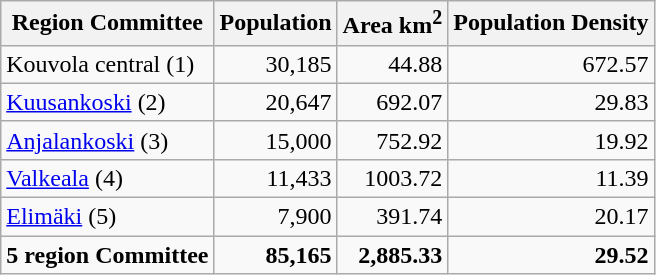<table class="wikitable" style="text-align:right;">
<tr>
<th>Region Committee</th>
<th>Population</th>
<th>Area km<sup>2</sup></th>
<th>Population Density</th>
</tr>
<tr>
<td style="text-align:left;">Kouvola central (1)</td>
<td>30,185</td>
<td>44.88</td>
<td>672.57</td>
</tr>
<tr>
<td style="text-align:left;"><a href='#'>Kuusankoski</a> (2)</td>
<td>20,647</td>
<td>692.07</td>
<td>29.83</td>
</tr>
<tr>
<td style="text-align:left;"><a href='#'>Anjalankoski</a> (3)</td>
<td>15,000</td>
<td>752.92</td>
<td>19.92</td>
</tr>
<tr>
<td style="text-align:left;"><a href='#'>Valkeala</a> (4)</td>
<td>11,433</td>
<td>1003.72</td>
<td>11.39</td>
</tr>
<tr>
<td style="text-align:left;"><a href='#'>Elimäki</a> (5)</td>
<td>7,900</td>
<td>391.74</td>
<td>20.17</td>
</tr>
<tr>
<td style="text-align:left;"><strong>5 region Committee</strong></td>
<td><strong>85,165</strong></td>
<td><strong>2,885.33</strong></td>
<td><strong>29.52</strong></td>
</tr>
</table>
